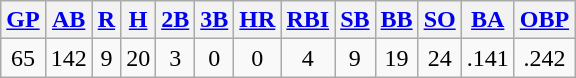<table class="wikitable">
<tr>
<th><a href='#'>GP</a></th>
<th><a href='#'>AB</a></th>
<th><a href='#'>R</a></th>
<th><a href='#'>H</a></th>
<th><a href='#'>2B</a></th>
<th><a href='#'>3B</a></th>
<th><a href='#'>HR</a></th>
<th><a href='#'>RBI</a></th>
<th><a href='#'>SB</a></th>
<th><a href='#'>BB</a></th>
<th><a href='#'>SO</a></th>
<th><a href='#'>BA</a></th>
<th><a href='#'>OBP</a></th>
</tr>
<tr align=center>
<td>65</td>
<td>142</td>
<td>9</td>
<td>20</td>
<td>3</td>
<td>0</td>
<td>0</td>
<td>4</td>
<td>9</td>
<td>19</td>
<td>24</td>
<td>.141</td>
<td>.242</td>
</tr>
</table>
